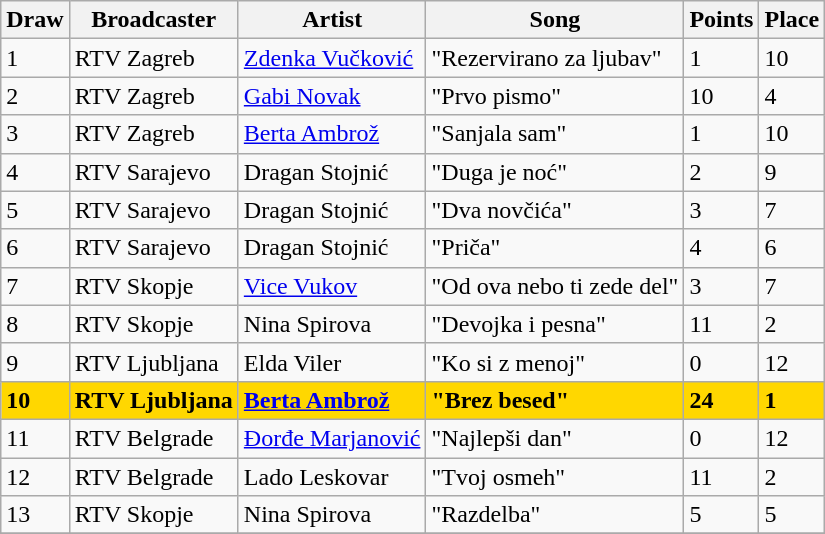<table class="sortable wikitable">
<tr>
<th>Draw</th>
<th>Broadcaster</th>
<th>Artist</th>
<th>Song</th>
<th>Points</th>
<th>Place</th>
</tr>
<tr>
<td>1</td>
<td> RTV Zagreb</td>
<td><a href='#'>Zdenka Vučković</a></td>
<td>"Rezervirano za ljubav"</td>
<td>1</td>
<td>10</td>
</tr>
<tr>
<td>2</td>
<td> RTV Zagreb</td>
<td><a href='#'>Gabi Novak</a></td>
<td>"Prvo pismo"</td>
<td>10</td>
<td>4</td>
</tr>
<tr>
<td>3</td>
<td> RTV Zagreb</td>
<td><a href='#'>Berta Ambrož</a></td>
<td>"Sanjala sam"</td>
<td>1</td>
<td>10</td>
</tr>
<tr>
<td>4</td>
<td> RTV Sarajevo</td>
<td>Dragan Stojnić</td>
<td>"Duga je noć"</td>
<td>2</td>
<td>9</td>
</tr>
<tr>
<td>5</td>
<td> RTV Sarajevo</td>
<td>Dragan Stojnić</td>
<td>"Dva novčića"</td>
<td>3</td>
<td>7</td>
</tr>
<tr>
<td>6</td>
<td> RTV Sarajevo</td>
<td>Dragan Stojnić</td>
<td>"Priča"</td>
<td>4</td>
<td>6</td>
</tr>
<tr>
<td>7</td>
<td> RTV Skopje</td>
<td><a href='#'>Vice Vukov</a></td>
<td>"Od ova nebo ti zede del"</td>
<td>3</td>
<td>7</td>
</tr>
<tr>
<td>8</td>
<td> RTV Skopje</td>
<td>Nina Spirova</td>
<td>"Devojka i pesna"</td>
<td>11</td>
<td>2</td>
</tr>
<tr>
<td>9</td>
<td> RTV Ljubljana</td>
<td>Elda Viler</td>
<td>"Ko si z menoj"</td>
<td>0</td>
<td>12</td>
</tr>
<tr bgcolor="#FFD700">
<td><strong>10</strong></td>
<td><strong> RTV Ljubljana</strong></td>
<td><strong><a href='#'>Berta Ambrož</a></strong></td>
<td><strong>"Brez besed"</strong></td>
<td><strong>24</strong></td>
<td><strong>1</strong></td>
</tr>
<tr>
<td>11</td>
<td> RTV Belgrade</td>
<td><a href='#'>Đorđe Marjanović</a></td>
<td>"Najlepši dan"</td>
<td>0</td>
<td>12</td>
</tr>
<tr>
<td>12</td>
<td> RTV Belgrade</td>
<td>Lado Leskovar</td>
<td>"Tvoj osmeh"</td>
<td>11</td>
<td>2</td>
</tr>
<tr>
<td>13</td>
<td> RTV Skopje</td>
<td>Nina Spirova</td>
<td>"Razdelba"</td>
<td>5</td>
<td>5</td>
</tr>
<tr>
</tr>
</table>
